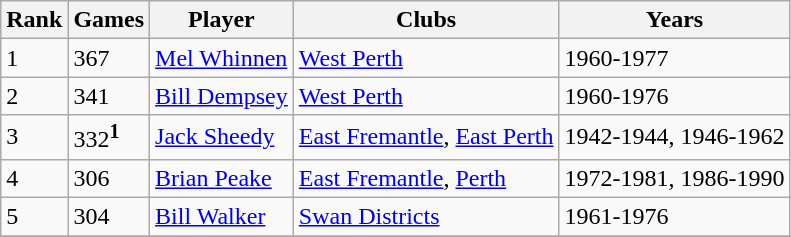<table class="wikitable">
<tr>
<th>Rank</th>
<th>Games</th>
<th>Player</th>
<th>Clubs</th>
<th>Years</th>
</tr>
<tr>
<td>1</td>
<td>367</td>
<td><a href='#'>Mel Whinnen</a></td>
<td><a href='#'>West Perth</a></td>
<td>1960-1977</td>
</tr>
<tr>
<td>2</td>
<td>341</td>
<td><a href='#'>Bill Dempsey</a></td>
<td><a href='#'>West Perth</a></td>
<td>1960-1976</td>
</tr>
<tr>
<td>3</td>
<td>332<sup><strong>1</strong></sup></td>
<td><a href='#'>Jack Sheedy</a></td>
<td><a href='#'>East Fremantle</a>, <a href='#'>East Perth</a></td>
<td>1942-1944, 1946-1962</td>
</tr>
<tr>
<td>4</td>
<td>306</td>
<td><a href='#'>Brian Peake</a></td>
<td><a href='#'>East Fremantle</a>, <a href='#'>Perth</a></td>
<td>1972-1981, 1986-1990</td>
</tr>
<tr>
<td>5</td>
<td>304</td>
<td><a href='#'>Bill Walker</a></td>
<td><a href='#'>Swan Districts</a></td>
<td>1961-1976</td>
</tr>
<tr>
</tr>
</table>
